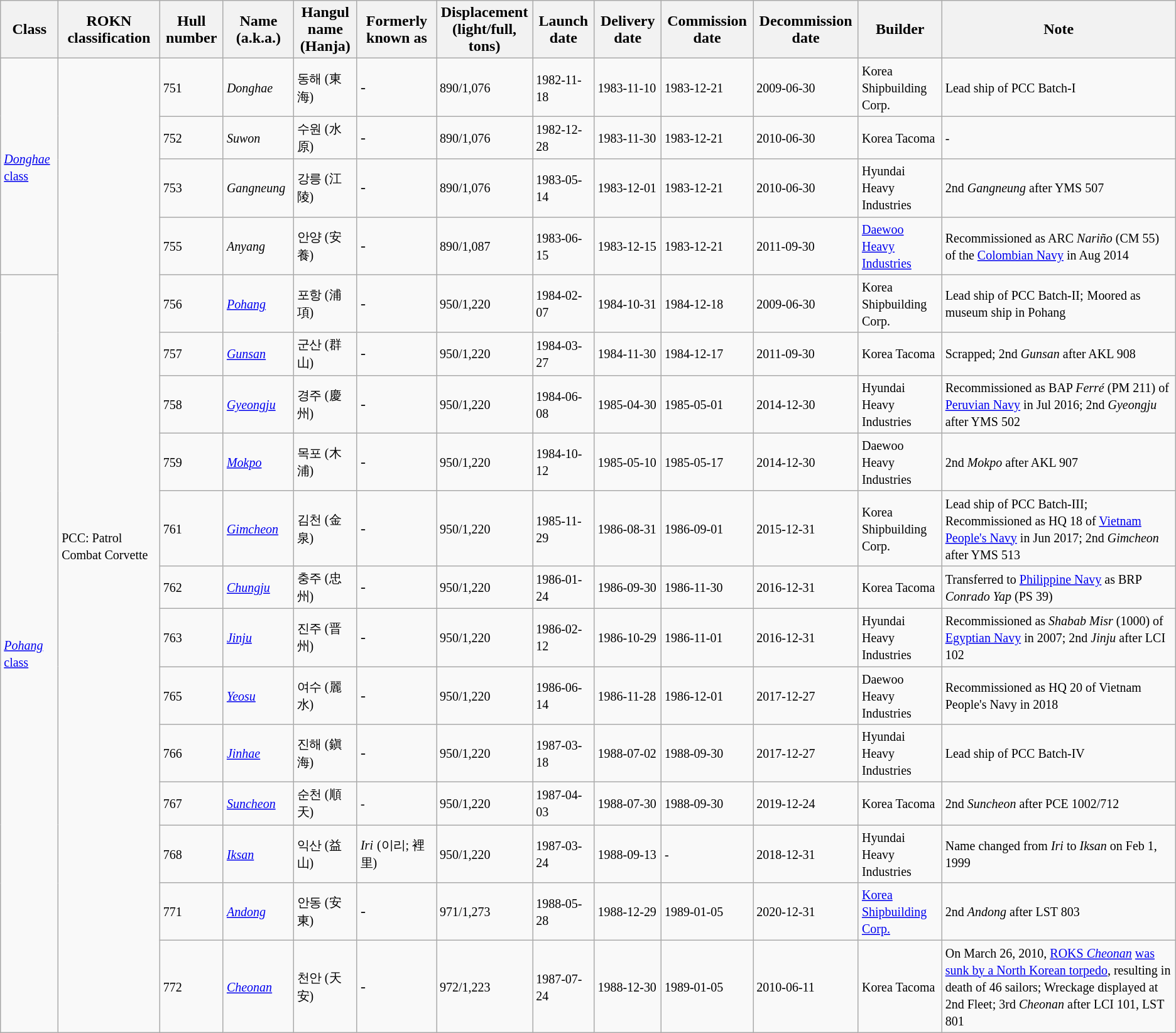<table class="wikitable">
<tr>
<th>Class</th>
<th>ROKN classification</th>
<th>Hull number</th>
<th>Name (a.k.a.)</th>
<th>Hangul name<br>(Hanja)</th>
<th>Formerly known as</th>
<th>Displacement<br>(light/full, tons)</th>
<th>Launch date</th>
<th>Delivery date</th>
<th>Commission date</th>
<th>Decommission date</th>
<th>Builder</th>
<th>Note</th>
</tr>
<tr>
<td rowspan="4"><a href='#'><small><em>Donghae</em> class</small></a></td>
<td rowspan="17"><small>PCC: Patrol Combat Corvette</small></td>
<td><small>751</small></td>
<td><small><em>Donghae</em></small></td>
<td><small>동해 (東海)</small></td>
<td>-</td>
<td><small>890/1,076</small></td>
<td><small>1982-11-18</small></td>
<td><small>1983-11-10</small></td>
<td><small>1983-12-21</small></td>
<td><small>2009-06-30</small></td>
<td><small>Korea Shipbuilding Corp.</small></td>
<td><small>Lead ship of PCC Batch-I</small></td>
</tr>
<tr>
<td><small>752</small></td>
<td><small><em>Suwon</em></small></td>
<td><small>수원 (水原)</small></td>
<td>-</td>
<td><small>890/1,076</small></td>
<td><small>1982-12-28</small></td>
<td><small>1983-11-30</small></td>
<td><small>1983-12-21</small></td>
<td><small>2010-06-30</small></td>
<td><small>Korea Tacoma</small></td>
<td><small>-</small></td>
</tr>
<tr>
<td><small>753</small></td>
<td><small><em>Gangneung</em></small></td>
<td><small>강릉 (江陵)</small></td>
<td>-</td>
<td><small>890/1,076</small></td>
<td><small>1983-05-14</small></td>
<td><small>1983-12-01</small></td>
<td><small>1983-12-21</small></td>
<td><small>2010-06-30</small></td>
<td><small>Hyundai Heavy Industries</small></td>
<td><small>2nd <em>Gangneung</em> after YMS 507</small></td>
</tr>
<tr>
<td><small>755</small></td>
<td><small><em>Anyang</em></small></td>
<td><small>안양 (安養)</small></td>
<td>-</td>
<td><small>890/1,087</small></td>
<td><small>1983-06-15</small></td>
<td><small>1983-12-15</small></td>
<td><small>1983-12-21</small></td>
<td><small>2011-09-30</small></td>
<td><a href='#'><small>Daewoo Heavy Industries</small></a></td>
<td><small>Recommissioned as ARC <em>Nariño</em> (CM 55) of the <a href='#'>Colombian Navy</a> in Aug 2014</small></td>
</tr>
<tr>
<td rowspan="13"><a href='#'><small><em>Pohang</em> class</small></a></td>
<td><small>756</small></td>
<td><small><em><a href='#'>Pohang</a></em></small></td>
<td><small>포항 (浦項)</small></td>
<td>-</td>
<td><small>950/1,220</small></td>
<td><small>1984-02-07</small></td>
<td><small>1984-10-31</small></td>
<td><small>1984-12-18</small></td>
<td><small>2009-06-30</small></td>
<td><small>Korea Shipbuilding Corp.</small></td>
<td><small>Lead ship of PCC Batch-II;</small> <small>Moored as museum ship in Pohang</small></td>
</tr>
<tr>
<td><small>757</small></td>
<td><a href='#'><small><em>Gunsan</em></small></a></td>
<td><small>군산 (群山)</small></td>
<td>-</td>
<td><small>950/1,220</small></td>
<td><small>1984-03-27</small></td>
<td><small>1984-11-30</small></td>
<td><small>1984-12-17</small></td>
<td><small>2011-09-30</small></td>
<td><small>Korea Tacoma</small></td>
<td><small>Scrapped; 2nd <em>Gunsan</em> after AKL 908</small></td>
</tr>
<tr>
<td><small>758</small></td>
<td><small><em><a href='#'>Gyeongju</a></em></small></td>
<td><small>경주 (慶州)</small></td>
<td>-</td>
<td><small>950/1,220</small></td>
<td><small>1984-06-08</small></td>
<td><small>1985-04-30</small></td>
<td><small>1985-05-01</small></td>
<td><small>2014-12-30</small></td>
<td><small>Hyundai Heavy Industries</small></td>
<td><small>Recommissioned as BAP <em>Ferré</em> (PM 211) of <a href='#'>Peruvian Navy</a> in Jul  2016; 2nd <em>Gyeongju</em> after YMS 502</small></td>
</tr>
<tr>
<td><small>759</small></td>
<td><small><em><a href='#'>Mokpo</a></em></small></td>
<td><small>목포 (木浦)</small></td>
<td>-</td>
<td><small>950/1,220</small></td>
<td><small>1984-10-12</small></td>
<td><small>1985-05-10</small></td>
<td><small>1985-05-17</small></td>
<td><small>2014-12-30</small></td>
<td><small>Daewoo Heavy Industries</small></td>
<td><small>2nd <em>Mokpo</em> after AKL 907</small></td>
</tr>
<tr>
<td><small>761</small></td>
<td><small><em><a href='#'>Gimcheon</a></em></small></td>
<td><small>김천 (金泉)</small></td>
<td>-</td>
<td><small>950/1,220</small></td>
<td><small>1985-11-29</small></td>
<td><small>1986-08-31</small></td>
<td><small>1986-09-01</small></td>
<td><small>2015-12-31</small></td>
<td><small>Korea Shipbuilding Corp.</small></td>
<td><small>Lead ship of PCC Batch-III;</small> <small>Recommissioned as HQ 18 of <a href='#'>Vietnam People's Navy</a> in Jun 2017; 2nd <em>Gimcheon</em> after YMS 513</small></td>
</tr>
<tr>
<td><small>762</small></td>
<td><small><em><a href='#'>Chungju</a></em></small></td>
<td><small>충주 (忠州)</small></td>
<td>-</td>
<td><small>950/1,220</small></td>
<td><small>1986-01-24</small></td>
<td><small>1986-09-30</small></td>
<td><small>1986-11-30</small></td>
<td><small>2016-12-31</small></td>
<td><small>Korea Tacoma</small></td>
<td><small>Transferred to <a href='#'>Philippine Navy</a> as BRP <em>Conrado Yap</em> (PS 39)</small></td>
</tr>
<tr>
<td><small>763</small></td>
<td><small><em><a href='#'>Jinju</a></em></small></td>
<td><small>진주 (晋州)</small></td>
<td>-</td>
<td><small>950/1,220</small></td>
<td><small>1986-02-12</small></td>
<td><small>1986-10-29</small></td>
<td><small>1986-11-01</small></td>
<td><small>2016-12-31</small></td>
<td><small>Hyundai Heavy Industries</small></td>
<td><small>Recommissioned as <em>Shabab Misr</em> (1000) of <a href='#'>Egyptian Navy</a> in 2007; 2nd <em>Jinju</em> after LCI 102</small></td>
</tr>
<tr>
<td><small>765</small></td>
<td><small><em><a href='#'>Yeosu</a></em></small></td>
<td><small>여수 (麗水)</small></td>
<td>-</td>
<td><small>950/1,220</small></td>
<td><small>1986-06-14</small></td>
<td><small>1986-11-28</small></td>
<td><small>1986-12-01</small></td>
<td><small>2017-12-27</small></td>
<td><small>Daewoo Heavy Industries</small></td>
<td><small>Recommissioned as HQ 20 of Vietnam People's Navy in 2018</small></td>
</tr>
<tr>
<td><small>766</small></td>
<td><small><em><a href='#'>Jinhae</a></em></small></td>
<td><small>진해 (鎭海)</small></td>
<td>-</td>
<td><small>950/1,220</small></td>
<td><small>1987-03-18</small></td>
<td><small>1988-07-02</small></td>
<td><small>1988-09-30</small></td>
<td><small>2017-12-27</small></td>
<td><small>Hyundai Heavy Industries</small></td>
<td><small>Lead ship of PCC Batch-IV</small></td>
</tr>
<tr>
<td><small>767</small></td>
<td><small><em><a href='#'>Suncheon</a></em></small></td>
<td><small>순천 (順天)</small></td>
<td><small>-</small></td>
<td><small>950/1,220</small></td>
<td><small>1987-04-03</small></td>
<td><small>1988-07-30</small></td>
<td><small>1988-09-30</small></td>
<td><small>2019-12-24</small></td>
<td><small>Korea Tacoma</small></td>
<td><small>2nd <em>Suncheon</em> after PCE 1002/712</small></td>
</tr>
<tr>
<td><small>768</small></td>
<td><small><em><a href='#'>Iksan</a></em></small></td>
<td><small>익산 (益山)</small></td>
<td><small><em>Iri</em></small> <small>(이리; 裡里)</small></td>
<td><small>950/1,220</small></td>
<td><small>1987-03-24</small></td>
<td><small>1988-09-13</small></td>
<td><small>-</small></td>
<td><small>2018-12-31</small></td>
<td><small>Hyundai Heavy Industries</small></td>
<td><small>Name changed from <em>Iri</em> to <em>Iksan</em> on Feb 1, 1999</small></td>
</tr>
<tr>
<td><small>771</small></td>
<td><a href='#'><small><em>Andong</em></small></a></td>
<td><small>안동 (安東)</small></td>
<td>-</td>
<td><small>971/1,273</small></td>
<td><small>1988-05-28</small></td>
<td><small>1988-12-29</small></td>
<td><small>1989-01-05</small></td>
<td><small>2020-12-31</small></td>
<td><a href='#'><small>Korea Shipbuilding Corp.</small></a></td>
<td><small>2nd <em>Andong</em> after LST 803</small></td>
</tr>
<tr>
<td><small>772</small></td>
<td><a href='#'><small><em>Cheonan</em></small></a></td>
<td><small>천안 (天安)</small></td>
<td>-</td>
<td><small>972/1,223</small></td>
<td><small>1987-07-24</small></td>
<td><small>1988-12-30</small></td>
<td><small>1989-01-05</small></td>
<td><small>2010-06-11</small></td>
<td><small>Korea Tacoma</small></td>
<td><small>On March 26, 2010, <a href='#'>ROKS <em>Cheonan</em></a> <a href='#'>was sunk by a North Korean torpedo</a>, resulting in death of 46 sailors; Wreckage displayed at 2nd Fleet; 3rd <em>Cheonan</em> after LCI 101, LST 801</small></td>
</tr>
</table>
